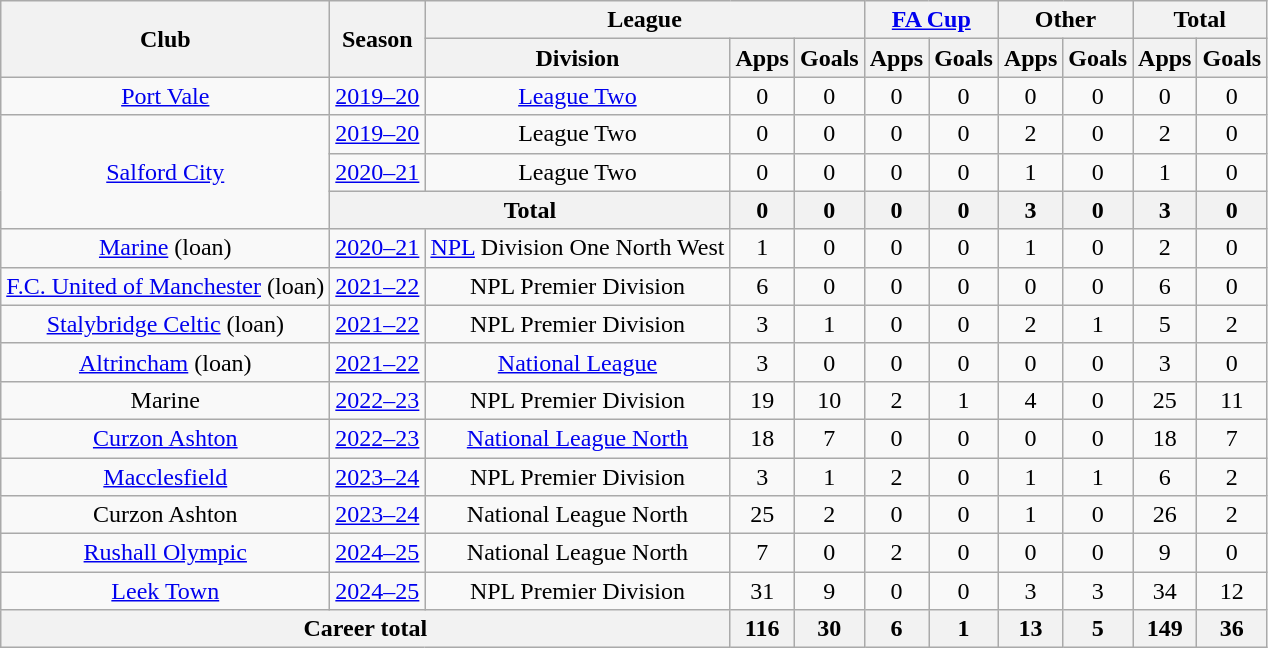<table class="wikitable" style="text-align:center">
<tr>
<th rowspan="2">Club</th>
<th rowspan="2">Season</th>
<th colspan="3">League</th>
<th colspan="2"><a href='#'>FA Cup</a></th>
<th colspan="2">Other</th>
<th colspan="2">Total</th>
</tr>
<tr>
<th>Division</th>
<th>Apps</th>
<th>Goals</th>
<th>Apps</th>
<th>Goals</th>
<th>Apps</th>
<th>Goals</th>
<th>Apps</th>
<th>Goals</th>
</tr>
<tr>
<td><a href='#'>Port Vale</a></td>
<td><a href='#'>2019–20</a></td>
<td><a href='#'>League Two</a></td>
<td>0</td>
<td>0</td>
<td>0</td>
<td>0</td>
<td>0</td>
<td>0</td>
<td>0</td>
<td>0</td>
</tr>
<tr>
<td rowspan="3"><a href='#'>Salford City</a></td>
<td><a href='#'>2019–20</a></td>
<td>League Two</td>
<td>0</td>
<td>0</td>
<td>0</td>
<td>0</td>
<td>2</td>
<td>0</td>
<td>2</td>
<td>0</td>
</tr>
<tr>
<td><a href='#'>2020–21</a></td>
<td>League Two</td>
<td>0</td>
<td>0</td>
<td>0</td>
<td>0</td>
<td>1</td>
<td>0</td>
<td>1</td>
<td>0</td>
</tr>
<tr>
<th colspan="2">Total</th>
<th>0</th>
<th>0</th>
<th>0</th>
<th>0</th>
<th>3</th>
<th>0</th>
<th>3</th>
<th>0</th>
</tr>
<tr>
<td><a href='#'>Marine</a> (loan)</td>
<td><a href='#'>2020–21</a></td>
<td><a href='#'>NPL</a> Division One North West</td>
<td>1</td>
<td>0</td>
<td>0</td>
<td>0</td>
<td>1</td>
<td>0</td>
<td>2</td>
<td>0</td>
</tr>
<tr>
<td><a href='#'>F.C. United of Manchester</a> (loan)</td>
<td><a href='#'>2021–22</a></td>
<td>NPL Premier Division</td>
<td>6</td>
<td>0</td>
<td>0</td>
<td>0</td>
<td>0</td>
<td>0</td>
<td>6</td>
<td>0</td>
</tr>
<tr>
<td><a href='#'>Stalybridge Celtic</a> (loan)</td>
<td><a href='#'>2021–22</a></td>
<td>NPL Premier Division</td>
<td>3</td>
<td>1</td>
<td>0</td>
<td>0</td>
<td>2</td>
<td>1</td>
<td>5</td>
<td>2</td>
</tr>
<tr>
<td><a href='#'>Altrincham</a> (loan)</td>
<td><a href='#'>2021–22</a></td>
<td><a href='#'>National League</a></td>
<td>3</td>
<td>0</td>
<td>0</td>
<td>0</td>
<td>0</td>
<td>0</td>
<td>3</td>
<td>0</td>
</tr>
<tr>
<td>Marine</td>
<td><a href='#'>2022–23</a></td>
<td>NPL Premier Division</td>
<td>19</td>
<td>10</td>
<td>2</td>
<td>1</td>
<td>4</td>
<td>0</td>
<td>25</td>
<td>11</td>
</tr>
<tr>
<td><a href='#'>Curzon Ashton</a></td>
<td><a href='#'>2022–23</a></td>
<td><a href='#'>National League North</a></td>
<td>18</td>
<td>7</td>
<td>0</td>
<td>0</td>
<td>0</td>
<td>0</td>
<td>18</td>
<td>7</td>
</tr>
<tr>
<td><a href='#'>Macclesfield</a></td>
<td><a href='#'>2023–24</a></td>
<td>NPL Premier Division</td>
<td>3</td>
<td>1</td>
<td>2</td>
<td>0</td>
<td>1</td>
<td>1</td>
<td>6</td>
<td>2</td>
</tr>
<tr>
<td>Curzon Ashton</td>
<td><a href='#'>2023–24</a></td>
<td>National League North</td>
<td>25</td>
<td>2</td>
<td>0</td>
<td>0</td>
<td>1</td>
<td>0</td>
<td>26</td>
<td>2</td>
</tr>
<tr>
<td><a href='#'>Rushall Olympic</a></td>
<td><a href='#'>2024–25</a></td>
<td>National League North</td>
<td>7</td>
<td>0</td>
<td>2</td>
<td>0</td>
<td>0</td>
<td>0</td>
<td>9</td>
<td>0</td>
</tr>
<tr>
<td><a href='#'>Leek Town</a></td>
<td><a href='#'>2024–25</a></td>
<td>NPL Premier Division</td>
<td>31</td>
<td>9</td>
<td>0</td>
<td>0</td>
<td>3</td>
<td>3</td>
<td>34</td>
<td>12</td>
</tr>
<tr>
<th colspan="3">Career total</th>
<th>116</th>
<th>30</th>
<th>6</th>
<th>1</th>
<th>13</th>
<th>5</th>
<th>149</th>
<th>36</th>
</tr>
</table>
